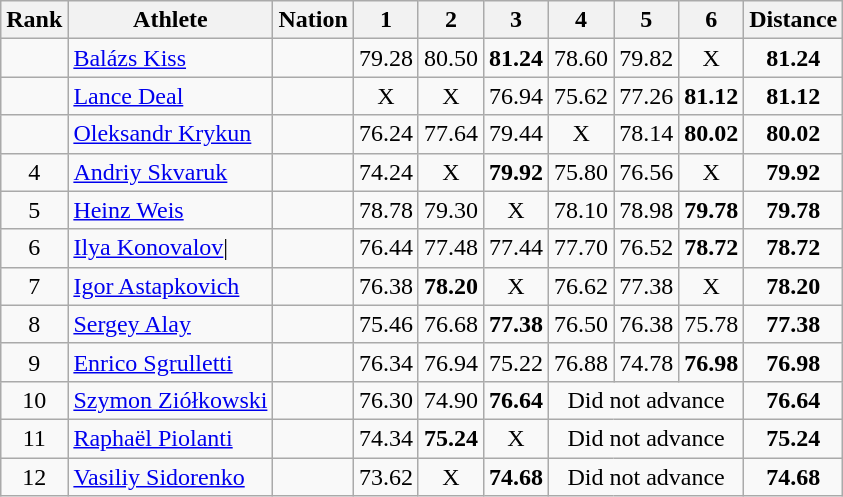<table class="wikitable sortable" style="text-align:center">
<tr>
<th>Rank</th>
<th>Athlete</th>
<th>Nation</th>
<th>1</th>
<th>2</th>
<th>3</th>
<th>4</th>
<th>5</th>
<th>6</th>
<th>Distance</th>
</tr>
<tr>
<td></td>
<td align=left><a href='#'>Balázs Kiss</a></td>
<td align=left></td>
<td>79.28</td>
<td>80.50</td>
<td><strong>81.24</strong></td>
<td>78.60</td>
<td>79.82</td>
<td data-sort-value=1.00>X</td>
<td><strong>81.24</strong></td>
</tr>
<tr>
<td></td>
<td align=left><a href='#'>Lance Deal</a></td>
<td align=left></td>
<td data-sort-value=1.00>X</td>
<td data-sort-value=1.00>X</td>
<td>76.94</td>
<td>75.62</td>
<td>77.26</td>
<td><strong>81.12</strong></td>
<td><strong>81.12</strong></td>
</tr>
<tr>
<td></td>
<td align=left><a href='#'>Oleksandr Krykun</a></td>
<td align=left></td>
<td>76.24</td>
<td>77.64</td>
<td>79.44</td>
<td data-sort-value=1.00>X</td>
<td>78.14</td>
<td><strong>80.02</strong></td>
<td><strong>80.02</strong></td>
</tr>
<tr>
<td>4</td>
<td align=left><a href='#'>Andriy Skvaruk</a></td>
<td align=left></td>
<td>74.24</td>
<td data-sort-value=1.00>X</td>
<td><strong>79.92</strong></td>
<td>75.80</td>
<td>76.56</td>
<td data-sort-value=1.00>X</td>
<td><strong>79.92</strong></td>
</tr>
<tr>
<td>5</td>
<td align=left><a href='#'>Heinz Weis</a></td>
<td align=left></td>
<td>78.78</td>
<td>79.30</td>
<td data-sort-value=1.00>X</td>
<td>78.10</td>
<td>78.98</td>
<td><strong>79.78</strong></td>
<td><strong>79.78</strong></td>
</tr>
<tr>
<td>6</td>
<td align=left><a href='#'>Ilya Konovalov</a>|</td>
<td align=left></td>
<td>76.44</td>
<td>77.48</td>
<td>77.44</td>
<td>77.70</td>
<td>76.52</td>
<td><strong>78.72</strong></td>
<td><strong>78.72</strong></td>
</tr>
<tr>
<td>7</td>
<td align=left><a href='#'>Igor Astapkovich</a></td>
<td align=left></td>
<td>76.38</td>
<td><strong>78.20</strong></td>
<td data-sort-value=1.00>X</td>
<td>76.62</td>
<td>77.38</td>
<td data-sort-value=1.00>X</td>
<td><strong>78.20</strong></td>
</tr>
<tr>
<td>8</td>
<td align=left><a href='#'>Sergey Alay</a></td>
<td align=left></td>
<td>75.46</td>
<td>76.68</td>
<td><strong>77.38</strong></td>
<td>76.50</td>
<td>76.38</td>
<td>75.78</td>
<td><strong>77.38</strong></td>
</tr>
<tr>
<td>9</td>
<td align=left><a href='#'>Enrico Sgrulletti</a></td>
<td align=left></td>
<td>76.34</td>
<td>76.94</td>
<td>75.22</td>
<td>76.88</td>
<td>74.78</td>
<td><strong>76.98</strong></td>
<td><strong>76.98</strong></td>
</tr>
<tr>
<td>10</td>
<td align=left><a href='#'>Szymon Ziółkowski</a></td>
<td align=left></td>
<td>76.30</td>
<td>74.90</td>
<td><strong>76.64</strong></td>
<td colspan=3 data-sort-value=0.00>Did not advance</td>
<td><strong>76.64</strong></td>
</tr>
<tr>
<td>11</td>
<td align=left><a href='#'>Raphaël Piolanti</a></td>
<td align=left></td>
<td>74.34</td>
<td><strong>75.24</strong></td>
<td data-sort-value=1.00>X</td>
<td colspan=3 data-sort-value=0.00>Did not advance</td>
<td><strong>75.24</strong></td>
</tr>
<tr>
<td>12</td>
<td align=left><a href='#'>Vasiliy Sidorenko</a></td>
<td align=left></td>
<td>73.62</td>
<td data-sort-value=1.00>X</td>
<td><strong>74.68</strong></td>
<td colspan=3 data-sort-value=0.00>Did not advance</td>
<td><strong>74.68</strong></td>
</tr>
</table>
